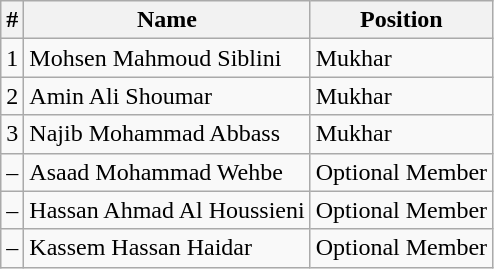<table class="wikitable">
<tr>
<th>#</th>
<th>Name</th>
<th>Position</th>
</tr>
<tr>
<td>1</td>
<td>Mohsen Mahmoud Siblini</td>
<td>Mukhar</td>
</tr>
<tr>
<td>2</td>
<td>Amin Ali Shoumar</td>
<td>Mukhar</td>
</tr>
<tr>
<td>3</td>
<td>Najib Mohammad Abbass</td>
<td>Mukhar</td>
</tr>
<tr>
<td>–</td>
<td>Asaad Mohammad Wehbe</td>
<td>Optional Member</td>
</tr>
<tr>
<td>–</td>
<td>Hassan Ahmad Al Houssieni</td>
<td>Optional Member</td>
</tr>
<tr>
<td>–</td>
<td>Kassem Hassan Haidar</td>
<td>Optional Member</td>
</tr>
</table>
